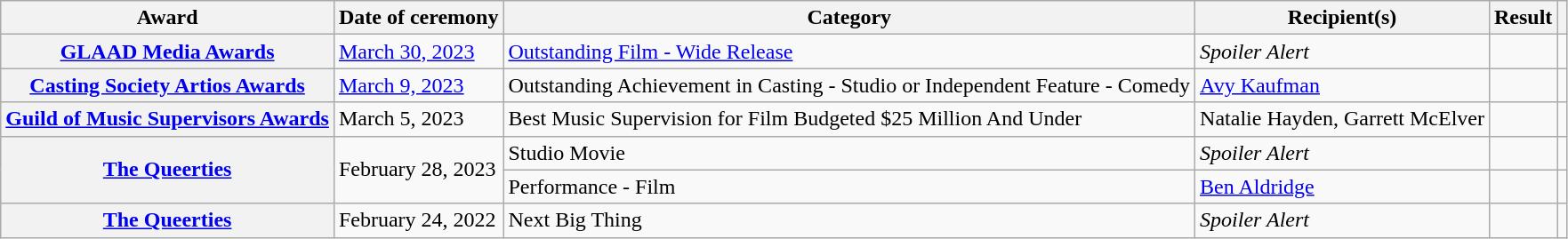<table class="wikitable plainrowheaders sortable">
<tr>
<th scope="col">Award</th>
<th scope="col">Date of ceremony</th>
<th scope="col">Category</th>
<th scope="col">Recipient(s)</th>
<th scope="col">Result</th>
<th scope="col" class="unsortable"></th>
</tr>
<tr>
<th scope="row"><a href='#'>GLAAD Media Awards</a></th>
<td><a href='#'>March 30, 2023</a></td>
<td><a href='#'>Outstanding Film - Wide Release</a></td>
<td><em>Spoiler Alert</em></td>
<td></td>
<td style="text-align:center;"></td>
</tr>
<tr>
<th scope="row"><a href='#'>Casting Society Artios Awards</a></th>
<td><a href='#'>March 9, 2023</a></td>
<td>Outstanding Achievement in Casting - Studio or Independent Feature - Comedy</td>
<td><a href='#'>Avy Kaufman</a></td>
<td></td>
<td style="text-align:center;"></td>
</tr>
<tr>
<th scope="row"><a href='#'>Guild of Music Supervisors Awards</a></th>
<td>March 5, 2023</td>
<td>Best Music Supervision for Film Budgeted $25 Million And Under</td>
<td>Natalie Hayden, Garrett McElver</td>
<td></td>
<td style="text-align:center;"></td>
</tr>
<tr>
<th scope="row" rowspan="2"><a href='#'>The Queerties</a></th>
<td rowspan="2">February 28, 2023</td>
<td>Studio Movie</td>
<td><em>Spoiler Alert</em></td>
<td></td>
<td style="text-align:center;"></td>
</tr>
<tr>
<td>Performance - Film</td>
<td><a href='#'>Ben Aldridge</a></td>
<td></td>
<td style="text-align:center;"></td>
</tr>
<tr>
<th scope="row"><a href='#'>The Queerties</a></th>
<td>February 24, 2022</td>
<td>Next Big Thing</td>
<td><em>Spoiler Alert</em></td>
<td></td>
<td></td>
</tr>
</table>
